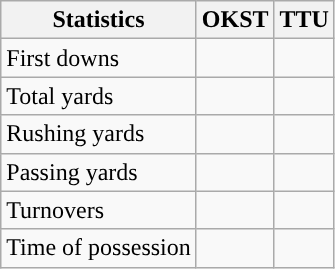<table class="wikitable" style="float:left">
<tr>
<th>Statistics</th>
<th>OKST</th>
<th>TTU</th>
</tr>
<tr>
<td>First downs</td>
<td></td>
<td></td>
</tr>
<tr>
<td>Total yards</td>
<td></td>
<td></td>
</tr>
<tr>
<td>Rushing yards</td>
<td></td>
<td></td>
</tr>
<tr>
<td>Passing yards</td>
<td></td>
<td></td>
</tr>
<tr>
<td>Turnovers</td>
<td></td>
<td></td>
</tr>
<tr>
<td>Time of possession</td>
<td></td>
<td></td>
</tr>
</table>
